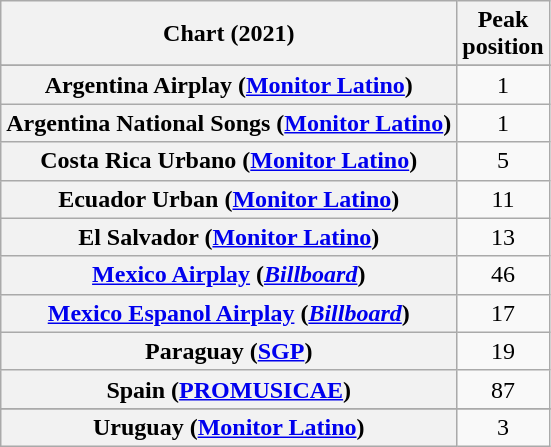<table class="wikitable sortable plainrowheaders" style="text-align:center">
<tr>
<th scope="col">Chart (2021)</th>
<th scope="col">Peak<br>position</th>
</tr>
<tr>
</tr>
<tr>
<th scope="row">Argentina Airplay (<a href='#'>Monitor Latino</a>)</th>
<td>1</td>
</tr>
<tr>
<th scope="row">Argentina National Songs (<a href='#'>Monitor Latino</a>)</th>
<td>1</td>
</tr>
<tr>
<th scope="row">Costa Rica Urbano (<a href='#'>Monitor Latino</a>)</th>
<td>5</td>
</tr>
<tr>
<th scope="row">Ecuador Urban (<a href='#'>Monitor Latino</a>)</th>
<td>11</td>
</tr>
<tr>
<th scope="row">El Salvador (<a href='#'>Monitor Latino</a>)</th>
<td>13</td>
</tr>
<tr>
<th scope="row"><a href='#'>Mexico Airplay</a> (<em><a href='#'>Billboard</a></em>)</th>
<td>46</td>
</tr>
<tr>
<th scope="row"><a href='#'>Mexico Espanol Airplay</a> (<a href='#'><em>Billboard</em></a>)</th>
<td>17</td>
</tr>
<tr>
<th scope="row">Paraguay (<a href='#'>SGP</a>)</th>
<td>19</td>
</tr>
<tr>
<th scope="row">Spain (<a href='#'>PROMUSICAE</a>)</th>
<td>87</td>
</tr>
<tr>
</tr>
<tr>
<th scope="row">Uruguay (<a href='#'>Monitor Latino</a>)</th>
<td>3</td>
</tr>
</table>
